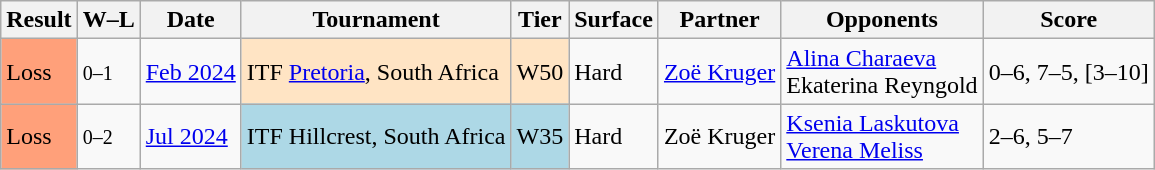<table class="sortable wikitable">
<tr>
<th>Result</th>
<th class="unsortable">W–L</th>
<th>Date</th>
<th>Tournament</th>
<th>Tier</th>
<th>Surface</th>
<th>Partner</th>
<th>Opponents</th>
<th class="unsortable">Score</th>
</tr>
<tr>
<td style="background:#ffa07a;">Loss</td>
<td><small>0–1</small></td>
<td><a href='#'>Feb 2024</a></td>
<td style="background:#ffe4c4;">ITF <a href='#'>Pretoria</a>, South Africa</td>
<td style="background:#ffe4c4;">W50</td>
<td>Hard</td>
<td> <a href='#'>Zoë Kruger</a></td>
<td> <a href='#'>Alina Charaeva</a> <br>  Ekaterina Reyngold</td>
<td>0–6, 7–5, [3–10]</td>
</tr>
<tr>
<td style="background:#ffa07a;">Loss</td>
<td><small>0–2</small></td>
<td><a href='#'>Jul 2024</a></td>
<td style="background:lightblue;">ITF Hillcrest, South Africa</td>
<td style="background:lightblue;">W35</td>
<td>Hard</td>
<td> Zoë Kruger</td>
<td> <a href='#'>Ksenia Laskutova</a> <br>  <a href='#'>Verena Meliss</a></td>
<td>2–6, 5–7</td>
</tr>
</table>
